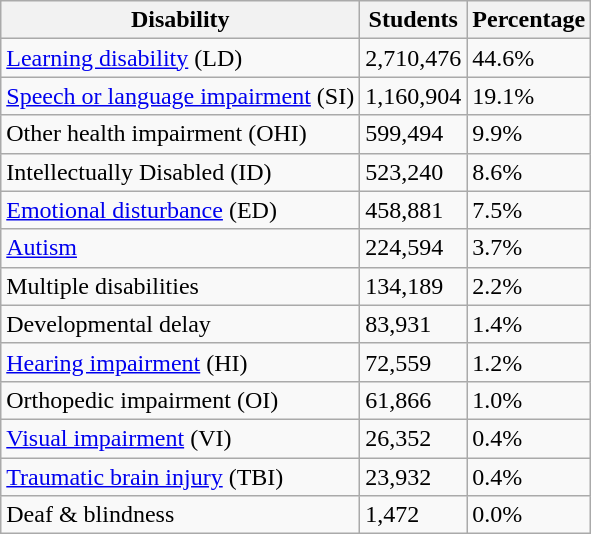<table class="wikitable sortable">
<tr>
<th>Disability</th>
<th>Students</th>
<th>Percentage</th>
</tr>
<tr>
<td><a href='#'>Learning disability</a> (LD)</td>
<td>2,710,476</td>
<td>44.6%</td>
</tr>
<tr>
<td><a href='#'>Speech or language impairment</a> (SI)</td>
<td>1,160,904</td>
<td>19.1%</td>
</tr>
<tr>
<td>Other health impairment (OHI)</td>
<td>599,494</td>
<td>9.9%</td>
</tr>
<tr>
<td>Intellectually Disabled (ID)</td>
<td>523,240</td>
<td>8.6%</td>
</tr>
<tr>
<td><a href='#'>Emotional disturbance</a> (ED)</td>
<td>458,881</td>
<td>7.5%</td>
</tr>
<tr>
<td><a href='#'>Autism</a></td>
<td>224,594</td>
<td>3.7%</td>
</tr>
<tr>
<td>Multiple disabilities</td>
<td>134,189</td>
<td>2.2%</td>
</tr>
<tr>
<td>Developmental delay</td>
<td>83,931</td>
<td>1.4%</td>
</tr>
<tr>
<td><a href='#'>Hearing impairment</a> (HI)</td>
<td>72,559</td>
<td>1.2%</td>
</tr>
<tr>
<td>Orthopedic impairment (OI)</td>
<td>61,866</td>
<td>1.0%</td>
</tr>
<tr>
<td><a href='#'>Visual impairment</a> (VI)</td>
<td>26,352</td>
<td>0.4%</td>
</tr>
<tr>
<td><a href='#'>Traumatic brain injury</a> (TBI)</td>
<td>23,932</td>
<td>0.4%</td>
</tr>
<tr>
<td>Deaf & blindness</td>
<td>1,472</td>
<td>0.0%</td>
</tr>
</table>
